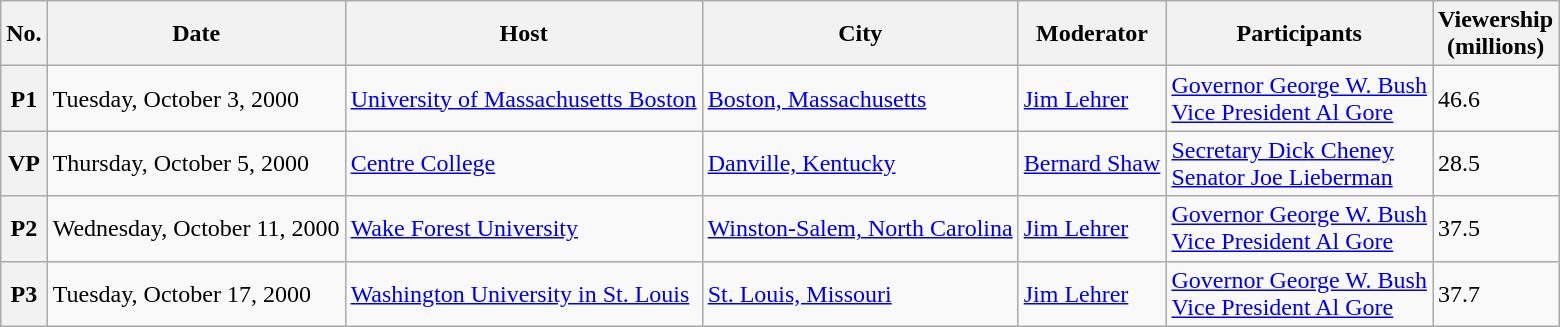<table class="wikitable">
<tr>
<th scope="col">No.</th>
<th scope="col">Date</th>
<th scope="col">Host</th>
<th scope="col">City</th>
<th scope="col">Moderator</th>
<th scope="col">Participants</th>
<th scope="col">Viewership<br>(millions)</th>
</tr>
<tr>
<th scope="row">P1</th>
<td>Tuesday, October 3, 2000</td>
<td><a href='#'>University of Massachusetts Boston</a></td>
<td><a href='#'>Boston, Massachusetts</a></td>
<td><a href='#'>Jim Lehrer</a></td>
<td><a href='#'>Governor George W. Bush</a><br><a href='#'>Vice President Al Gore</a></td>
<td>46.6</td>
</tr>
<tr>
<th scope="row">VP</th>
<td>Thursday, October 5, 2000</td>
<td><a href='#'>Centre College</a></td>
<td><a href='#'>Danville, Kentucky</a></td>
<td><a href='#'>Bernard Shaw</a></td>
<td><a href='#'>Secretary Dick Cheney</a><br><a href='#'>Senator Joe Lieberman</a></td>
<td>28.5</td>
</tr>
<tr>
<th scope="row">P2</th>
<td>Wednesday, October 11, 2000</td>
<td><a href='#'>Wake Forest University</a></td>
<td><a href='#'>Winston-Salem, North Carolina</a></td>
<td><a href='#'>Jim Lehrer</a></td>
<td><a href='#'>Governor George W. Bush</a><br><a href='#'>Vice President Al Gore</a></td>
<td>37.5</td>
</tr>
<tr>
<th scope="row">P3</th>
<td>Tuesday, October 17, 2000</td>
<td><a href='#'>Washington University in St. Louis</a></td>
<td><a href='#'>St. Louis, Missouri</a></td>
<td><a href='#'>Jim Lehrer</a></td>
<td><a href='#'>Governor George W. Bush</a><br><a href='#'>Vice President Al Gore</a></td>
<td>37.7</td>
</tr>
</table>
